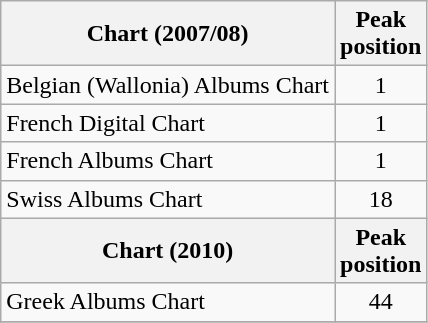<table class="wikitable sortable">
<tr>
<th>Chart (2007/08)</th>
<th>Peak<br>position</th>
</tr>
<tr>
<td>Belgian (Wallonia) Albums Chart</td>
<td align="center">1</td>
</tr>
<tr>
<td>French Digital Chart</td>
<td align="center">1</td>
</tr>
<tr>
<td>French Albums Chart</td>
<td align="center">1</td>
</tr>
<tr>
<td>Swiss Albums Chart</td>
<td align="center">18</td>
</tr>
<tr>
<th>Chart (2010)</th>
<th>Peak<br>position</th>
</tr>
<tr>
<td>Greek Albums Chart</td>
<td align="center">44</td>
</tr>
<tr>
</tr>
</table>
